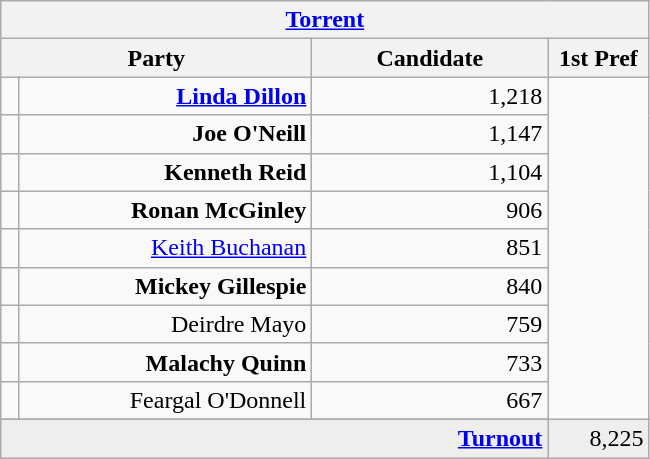<table class="wikitable">
<tr>
<th colspan="4" align="center"><a href='#'>Torrent</a></th>
</tr>
<tr>
<th colspan="2" align="center" width=200>Party</th>
<th width=150>Candidate</th>
<th width=60>1st Pref</th>
</tr>
<tr>
<td></td>
<td align="right"><strong><a href='#'>Linda Dillon</a></strong></td>
<td align="right">1,218</td>
</tr>
<tr>
<td></td>
<td align="right"><strong>Joe O'Neill</strong></td>
<td align="right">1,147</td>
</tr>
<tr>
<td></td>
<td align="right"><strong>Kenneth Reid</strong></td>
<td align="right">1,104</td>
</tr>
<tr>
<td></td>
<td align="right"><strong>Ronan McGinley</strong></td>
<td align="right">906</td>
</tr>
<tr>
<td></td>
<td align="right"><a href='#'>Keith Buchanan</a></td>
<td align="right">851</td>
</tr>
<tr>
<td></td>
<td align="right"><strong>Mickey Gillespie</strong></td>
<td align="right">840</td>
</tr>
<tr>
<td></td>
<td align="right">Deirdre Mayo</td>
<td align="right">759</td>
</tr>
<tr>
<td></td>
<td align="right"><strong>Malachy Quinn</strong></td>
<td align="right">733</td>
</tr>
<tr>
<td></td>
<td align="right">Feargal O'Donnell</td>
<td align="right">667</td>
</tr>
<tr>
</tr>
<tr bgcolor="EEEEEE">
<td colspan=3 align="right"><strong><a href='#'>Turnout</a></strong></td>
<td align="right">8,225</td>
</tr>
</table>
